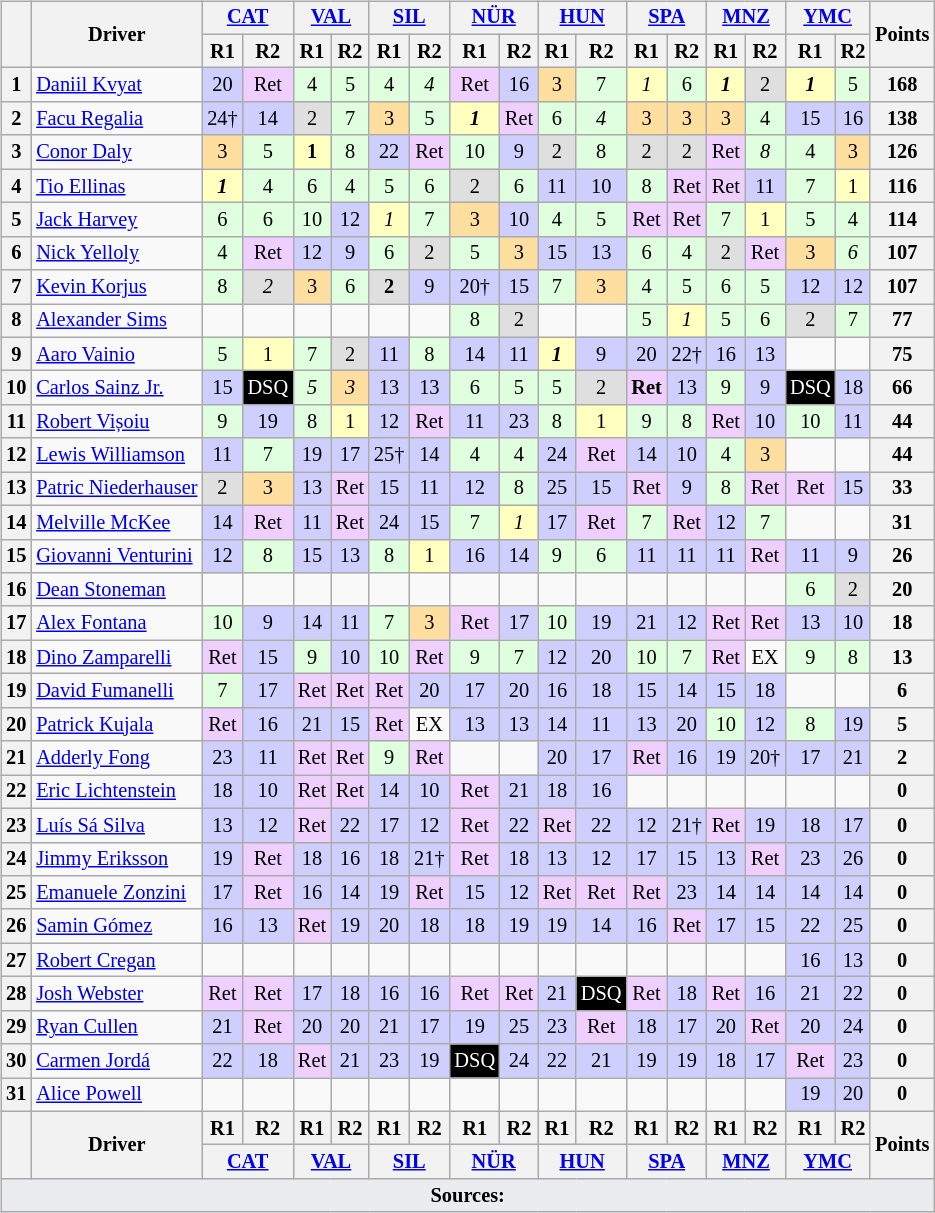<table>
<tr>
<td><br><table class="wikitable" style="font-size:85%; text-align:center">
<tr style="background:#f9f9f9" valign="top">
<th rowspan="2" valign="middle"></th>
<th rowspan="2" valign="middle">Driver</th>
<th colspan=2><a href='#'>CAT</a><br></th>
<th colspan=2><a href='#'>VAL</a><br></th>
<th colspan=2><a href='#'>SIL</a><br></th>
<th colspan=2><a href='#'>NÜR</a><br></th>
<th colspan=2><a href='#'>HUN</a><br></th>
<th colspan=2><a href='#'>SPA</a><br></th>
<th colspan=2><a href='#'>MNZ</a><br></th>
<th colspan=2><a href='#'>YMC</a><br></th>
<th rowspan="2" valign="middle">Points</th>
</tr>
<tr>
<th>R1</th>
<th>R2</th>
<th>R1</th>
<th>R2</th>
<th>R1</th>
<th>R2</th>
<th>R1</th>
<th>R2</th>
<th>R1</th>
<th>R2</th>
<th>R1</th>
<th>R2</th>
<th>R1</th>
<th>R2</th>
<th>R1</th>
<th>R2</th>
</tr>
<tr>
<th>1</th>
<td align=left> <a href='#'>Daniil Kvyat</a></td>
<td style="background:#cfcfff;">20</td>
<td style="background:#efcfff;">Ret</td>
<td style="background:#dfffdf;">4</td>
<td style="background:#dfffdf;">5</td>
<td style="background:#dfffdf;">4</td>
<td style="background:#dfffdf;"><em>4</em></td>
<td style="background:#efcfff;">Ret</td>
<td style="background:#cfcfff;">16</td>
<td style="background:#ffdf9f;">3</td>
<td style="background:#dfffdf;">7</td>
<td style="background:#ffffbf;"><em>1</em></td>
<td style="background:#dfffdf;">6</td>
<td style="background:#ffffbf;"><strong><em>1</em></strong></td>
<td style="background:#dfdfdf;">2</td>
<td style="background:#ffffbf;"><strong><em>1</em></strong></td>
<td style="background:#dfffdf;">5</td>
<th>168</th>
</tr>
<tr>
<th>2</th>
<td align=left> <a href='#'>Facu Regalia</a></td>
<td style="background:#cfcfff;">24†</td>
<td style="background:#cfcfff;">14</td>
<td style="background:#dfdfdf;">2</td>
<td style="background:#dfffdf;">7</td>
<td style="background:#ffdf9f;">3</td>
<td style="background:#dfffdf;">5</td>
<td style="background:#ffffbf;"><strong><em>1</em></strong></td>
<td style="background:#efcfff;">Ret</td>
<td style="background:#dfffdf;">6</td>
<td style="background:#dfffdf;"><em>4</em></td>
<td style="background:#ffdf9f;">3</td>
<td style="background:#ffdf9f;">3</td>
<td style="background:#ffdf9f;">3</td>
<td style="background:#dfffdf;">4</td>
<td style="background:#cfcfff;">15</td>
<td style="background:#cfcfff;">16</td>
<th>138</th>
</tr>
<tr>
<th>3</th>
<td align=left> <a href='#'>Conor Daly</a></td>
<td style="background:#ffdf9f;">3</td>
<td style="background:#dfffdf;">5</td>
<td style="background:#ffffbf;"><strong>1</strong></td>
<td style="background:#dfffdf;">8</td>
<td style="background:#cfcfff;">22</td>
<td style="background:#efcfff;">Ret</td>
<td style="background:#dfffdf;">10</td>
<td style="background:#cfcfff;">9</td>
<td style="background:#dfdfdf;">2</td>
<td style="background:#dfffdf;">8</td>
<td style="background:#dfdfdf;">2</td>
<td style="background:#dfdfdf;">2</td>
<td style="background:#efcfff;">Ret</td>
<td style="background:#dfffdf;"><em>8</em></td>
<td style="background:#dfffdf;">4</td>
<td style="background:#ffdf9f;">3</td>
<th>126</th>
</tr>
<tr>
<th>4</th>
<td align=left> <a href='#'>Tio Ellinas</a></td>
<td style="background:#ffffbf;"><strong><em>1</em></strong></td>
<td style="background:#dfffdf;">4</td>
<td style="background:#dfffdf;">6</td>
<td style="background:#dfffdf;">4</td>
<td style="background:#dfffdf;">5</td>
<td style="background:#dfffdf;">6</td>
<td style="background:#dfdfdf;">2</td>
<td style="background:#dfffdf;">6</td>
<td style="background:#cfcfff;">11</td>
<td style="background:#cfcfff;">10</td>
<td style="background:#dfffdf;">8</td>
<td style="background:#efcfff;">Ret</td>
<td style="background:#efcfff;">Ret</td>
<td style="background:#cfcfff;">11</td>
<td style="background:#dfffdf;">7</td>
<td style="background:#ffffbf;">1</td>
<th>116</th>
</tr>
<tr>
<th>5</th>
<td align=left> <a href='#'>Jack Harvey</a></td>
<td style="background:#dfffdf;">6</td>
<td style="background:#dfffdf;">6</td>
<td style="background:#dfffdf;">10</td>
<td style="background:#cfcfff;">12</td>
<td style="background:#ffffbf;"><em>1</em></td>
<td style="background:#dfffdf;">7</td>
<td style="background:#ffdf9f;">3</td>
<td style="background:#cfcfff;">10</td>
<td style="background:#dfffdf;">4</td>
<td style="background:#dfffdf;">5</td>
<td style="background:#efcfff;">Ret</td>
<td style="background:#efcfff;">Ret</td>
<td style="background:#dfffdf;">7</td>
<td style="background:#ffffbf;">1</td>
<td style="background:#dfffdf;">5</td>
<td style="background:#dfffdf;">4</td>
<th>114</th>
</tr>
<tr>
<th>6</th>
<td align=left> <a href='#'>Nick Yelloly</a></td>
<td style="background:#dfffdf;">4</td>
<td style="background:#efcfff;">Ret</td>
<td style="background:#cfcfff;">12</td>
<td style="background:#cfcfff;">9</td>
<td style="background:#dfffdf;">6</td>
<td style="background:#dfdfdf;">2</td>
<td style="background:#dfffdf;">5</td>
<td style="background:#ffdf9f;">3</td>
<td style="background:#cfcfff;">15</td>
<td style="background:#cfcfff;">13</td>
<td style="background:#dfffdf;">6</td>
<td style="background:#dfffdf;">4</td>
<td style="background:#dfdfdf;">2</td>
<td style="background:#efcfff;">Ret</td>
<td style="background:#ffdf9f;">3</td>
<td style="background:#dfffdf;"><em>6</em></td>
<th>107</th>
</tr>
<tr>
<th>7</th>
<td align=left> <a href='#'>Kevin Korjus</a></td>
<td style="background:#dfffdf;">8</td>
<td style="background:#dfdfdf;"><em>2</em></td>
<td style="background:#ffdf9f;">3</td>
<td style="background:#dfffdf;">6</td>
<td style="background:#dfdfdf;"><strong>2</strong></td>
<td style="background:#cfcfff;">9</td>
<td style="background:#cfcfff;">20†</td>
<td style="background:#cfcfff;">15</td>
<td style="background:#dfffdf;">7</td>
<td style="background:#ffdf9f;">3</td>
<td style="background:#dfffdf;">4</td>
<td style="background:#dfffdf;">5</td>
<td style="background:#dfffdf;">6</td>
<td style="background:#dfffdf;">5</td>
<td style="background:#cfcfff;">12</td>
<td style="background:#cfcfff;">12</td>
<th>107</th>
</tr>
<tr>
<th>8</th>
<td align=left> <a href='#'>Alexander Sims</a></td>
<td></td>
<td></td>
<td></td>
<td></td>
<td></td>
<td></td>
<td style="background:#dfffdf;">8</td>
<td style="background:#dfdfdf;">2</td>
<td></td>
<td></td>
<td style="background:#dfffdf;">5</td>
<td style="background:#ffffbf;"><em>1</em></td>
<td style="background:#dfffdf;">5</td>
<td style="background:#dfffdf;">6</td>
<td style="background:#dfdfdf;">2</td>
<td style="background:#dfffdf;">7</td>
<th>77</th>
</tr>
<tr>
<th>9</th>
<td align=left> <a href='#'>Aaro Vainio</a></td>
<td style="background:#dfffdf;">5</td>
<td style="background:#ffffbf;">1</td>
<td style="background:#dfffdf;">7</td>
<td style="background:#dfdfdf;">2</td>
<td style="background:#cfcfff;">11</td>
<td style="background:#dfffdf;">8</td>
<td style="background:#cfcfff;">14</td>
<td style="background:#cfcfff;">11</td>
<td style="background:#ffffbf;"><strong><em>1</em></strong></td>
<td style="background:#cfcfff;">9</td>
<td style="background:#cfcfff;">20</td>
<td style="background:#cfcfff;">22†</td>
<td style="background:#cfcfff;">16</td>
<td style="background:#cfcfff;">13</td>
<td></td>
<td></td>
<th>75</th>
</tr>
<tr>
<th>10</th>
<td align=left> <a href='#'>Carlos Sainz Jr.</a></td>
<td style="background:#cfcfff;">15</td>
<td style="background:#000000; color:white;">DSQ</td>
<td style="background:#dfffdf;"><em>5</em></td>
<td style="background:#ffdf9f;"><em>3</em></td>
<td style="background:#cfcfff;">13</td>
<td style="background:#cfcfff;">13</td>
<td style="background:#dfffdf;">6</td>
<td style="background:#dfffdf;">5</td>
<td style="background:#dfffdf;">5</td>
<td style="background:#dfdfdf;">2</td>
<td style="background:#efcfff;"><strong>Ret</strong></td>
<td style="background:#cfcfff;">13</td>
<td style="background:#dfffdf;">9</td>
<td style="background:#cfcfff;">9</td>
<td style="background:#000000; color:white;">DSQ</td>
<td style="background:#cfcfff;">18</td>
<th>66</th>
</tr>
<tr>
<th>11</th>
<td align=left> <a href='#'>Robert Vișoiu</a></td>
<td style="background:#dfffdf;">9</td>
<td style="background:#cfcfff;">19</td>
<td style="background:#dfffdf;">8</td>
<td style="background:#ffffbf;">1</td>
<td style="background:#cfcfff;">12</td>
<td style="background:#efcfff;">Ret</td>
<td style="background:#cfcfff;">11</td>
<td style="background:#cfcfff;">23</td>
<td style="background:#dfffdf;">8</td>
<td style="background:#ffffbf;">1</td>
<td style="background:#dfffdf;">9</td>
<td style="background:#dfffdf;">8</td>
<td style="background:#efcfff;">Ret</td>
<td style="background:#cfcfff;">10</td>
<td style="background:#dfffdf;">10</td>
<td style="background:#cfcfff;">11</td>
<th>44</th>
</tr>
<tr>
<th>12</th>
<td align=left nowrap> <a href='#'>Lewis Williamson</a></td>
<td style="background:#cfcfff;">11</td>
<td style="background:#dfffdf;">7</td>
<td style="background:#cfcfff;">19</td>
<td style="background:#cfcfff;">17</td>
<td style="background:#cfcfff;">25†</td>
<td style="background:#cfcfff;">14</td>
<td style="background:#dfffdf;">4</td>
<td style="background:#dfffdf;">4</td>
<td style="background:#cfcfff;">24</td>
<td style="background:#efcfff;">Ret</td>
<td style="background:#cfcfff;">14</td>
<td style="background:#cfcfff;">10</td>
<td style="background:#dfffdf;">4</td>
<td style="background:#ffdf9f;">3</td>
<td></td>
<td></td>
<th>44</th>
</tr>
<tr>
<th>13</th>
<td align=left nowrap> <a href='#'>Patric Niederhauser</a></td>
<td style="background:#dfdfdf;">2</td>
<td style="background:#ffdf9f;">3</td>
<td style="background:#cfcfff;">13</td>
<td style="background:#efcfff;">Ret</td>
<td style="background:#cfcfff;">15</td>
<td style="background:#cfcfff;">11</td>
<td style="background:#cfcfff;">12</td>
<td style="background:#dfffdf;">8</td>
<td style="background:#cfcfff;">25</td>
<td style="background:#cfcfff;">15</td>
<td style="background:#efcfff;">Ret</td>
<td style="background:#cfcfff;">9</td>
<td style="background:#dfffdf;">8</td>
<td style="background:#efcfff;">Ret</td>
<td style="background:#efcfff;">Ret</td>
<td style="background:#cfcfff;">15</td>
<th>33</th>
</tr>
<tr>
<th>14</th>
<td align=left> <a href='#'>Melville McKee</a></td>
<td style="background:#cfcfff;">14</td>
<td style="background:#efcfff;">Ret</td>
<td style="background:#cfcfff;">11</td>
<td style="background:#efcfff;">Ret</td>
<td style="background:#cfcfff;">24</td>
<td style="background:#cfcfff;">15</td>
<td style="background:#dfffdf;">7</td>
<td style="background:#ffffbf;"><em>1</em></td>
<td style="background:#cfcfff;">17</td>
<td style="background:#efcfff;">Ret</td>
<td style="background:#dfffdf;">7</td>
<td style="background:#efcfff;">Ret</td>
<td style="background:#cfcfff;">12</td>
<td style="background:#dfffdf;">7</td>
<td></td>
<td></td>
<th>31</th>
</tr>
<tr>
<th>15</th>
<td align=left> <a href='#'>Giovanni Venturini</a></td>
<td style="background:#cfcfff;">12</td>
<td style="background:#dfffdf;">8</td>
<td style="background:#cfcfff;">15</td>
<td style="background:#cfcfff;">13</td>
<td style="background:#dfffdf;">8</td>
<td style="background:#ffffbf;">1</td>
<td style="background:#cfcfff;">16</td>
<td style="background:#cfcfff;">14</td>
<td style="background:#dfffdf;">9</td>
<td style="background:#dfffdf;">6</td>
<td style="background:#cfcfff;">11</td>
<td style="background:#cfcfff;">11</td>
<td style="background:#cfcfff;">11</td>
<td style="background:#efcfff;">Ret</td>
<td style="background:#cfcfff;">11</td>
<td style="background:#cfcfff;">9</td>
<th>26</th>
</tr>
<tr>
<th>16</th>
<td align=left> <a href='#'>Dean Stoneman</a></td>
<td></td>
<td></td>
<td></td>
<td></td>
<td></td>
<td></td>
<td></td>
<td></td>
<td></td>
<td></td>
<td></td>
<td></td>
<td></td>
<td></td>
<td style="background:#dfffdf;">6</td>
<td style="background:#dfdfdf;">2</td>
<th>20</th>
</tr>
<tr>
<th>17</th>
<td align=left> <a href='#'>Alex Fontana</a></td>
<td style="background:#dfffdf;">10</td>
<td style="background:#cfcfff;">9</td>
<td style="background:#cfcfff;">14</td>
<td style="background:#cfcfff;">11</td>
<td style="background:#dfffdf;">7</td>
<td style="background:#ffdf9f;">3</td>
<td style="background:#efcfff;">Ret</td>
<td style="background:#cfcfff;">17</td>
<td style="background:#dfffdf;">10</td>
<td style="background:#cfcfff;">19</td>
<td style="background:#cfcfff;">21</td>
<td style="background:#cfcfff;">12</td>
<td style="background:#efcfff;">Ret</td>
<td style="background:#efcfff;">Ret</td>
<td style="background:#cfcfff;">13</td>
<td style="background:#cfcfff;">10</td>
<th>18</th>
</tr>
<tr>
<th>18</th>
<td align=left> <a href='#'>Dino Zamparelli</a></td>
<td style="background:#efcfff;">Ret</td>
<td style="background:#cfcfff;">15</td>
<td style="background:#dfffdf;">9</td>
<td style="background:#cfcfff;">10</td>
<td style="background:#dfffdf;">10</td>
<td style="background:#efcfff;">Ret</td>
<td style="background:#dfffdf;">9</td>
<td style="background:#dfffdf;">7</td>
<td style="background:#cfcfff;">12</td>
<td style="background:#cfcfff;">20</td>
<td style="background:#dfffdf;">10</td>
<td style="background:#dfffdf;">7</td>
<td style="background:#efcfff;">Ret</td>
<td>EX</td>
<td style="background:#dfffdf;">9</td>
<td style="background:#dfffdf;">8</td>
<th>13</th>
</tr>
<tr>
<th>19</th>
<td align=left> <a href='#'>David Fumanelli</a></td>
<td style="background:#dfffdf;">7</td>
<td style="background:#cfcfff;">17</td>
<td style="background:#efcfff;">Ret</td>
<td style="background:#efcfff;">Ret</td>
<td style="background:#efcfff;">Ret</td>
<td style="background:#cfcfff;">20</td>
<td style="background:#cfcfff;">17</td>
<td style="background:#cfcfff;">20</td>
<td style="background:#cfcfff;">16</td>
<td style="background:#cfcfff;">18</td>
<td style="background:#cfcfff;">15</td>
<td style="background:#cfcfff;">14</td>
<td style="background:#cfcfff;">15</td>
<td style="background:#cfcfff;">18</td>
<td></td>
<td></td>
<th>6</th>
</tr>
<tr>
<th>20</th>
<td align=left> <a href='#'>Patrick Kujala</a></td>
<td style="background:#efcfff;">Ret</td>
<td style="background:#cfcfff;">16</td>
<td style="background:#cfcfff;">21</td>
<td style="background:#cfcfff;">15</td>
<td style="background:#efcfff;">Ret</td>
<td>EX</td>
<td style="background:#cfcfff;">13</td>
<td style="background:#cfcfff;">13</td>
<td style="background:#cfcfff;">14</td>
<td style="background:#cfcfff;">11</td>
<td style="background:#cfcfff;">13</td>
<td style="background:#cfcfff;">20</td>
<td style="background:#dfffdf;">10</td>
<td style="background:#cfcfff;">12</td>
<td style="background:#dfffdf;">8</td>
<td style="background:#cfcfff;">19</td>
<th>5</th>
</tr>
<tr>
<th>21</th>
<td align=left> <a href='#'>Adderly Fong</a></td>
<td style="background:#cfcfff;">23</td>
<td style="background:#cfcfff;">11</td>
<td style="background:#efcfff;">Ret</td>
<td style="background:#efcfff;">Ret</td>
<td style="background:#dfffdf;">9</td>
<td style="background:#efcfff;">Ret</td>
<td></td>
<td></td>
<td style="background:#cfcfff;">20</td>
<td style="background:#cfcfff;">17</td>
<td style="background:#efcfff;">Ret</td>
<td style="background:#cfcfff;">16</td>
<td style="background:#cfcfff;">19</td>
<td style="background:#cfcfff;">20†</td>
<td style="background:#cfcfff;">17</td>
<td style="background:#cfcfff;">21</td>
<th>2</th>
</tr>
<tr>
<th>22</th>
<td align=left> <a href='#'>Eric Lichtenstein</a></td>
<td style="background:#cfcfff;">18</td>
<td style="background:#cfcfff;">10</td>
<td style="background:#efcfff;">Ret</td>
<td style="background:#efcfff;">Ret</td>
<td style="background:#cfcfff;">14</td>
<td style="background:#cfcfff;">10</td>
<td style="background:#efcfff;">Ret</td>
<td style="background:#cfcfff;">21</td>
<td style="background:#cfcfff;">18</td>
<td style="background:#cfcfff;">16</td>
<td></td>
<td></td>
<td></td>
<td></td>
<td></td>
<td></td>
<th>0</th>
</tr>
<tr>
<th>23</th>
<td align=left> <a href='#'>Luís Sá Silva</a></td>
<td style="background:#cfcfff;">13</td>
<td style="background:#cfcfff;">12</td>
<td style="background:#efcfff;">Ret</td>
<td style="background:#cfcfff;">22</td>
<td style="background:#cfcfff;">17</td>
<td style="background:#cfcfff;">12</td>
<td style="background:#efcfff;">Ret</td>
<td style="background:#cfcfff;">22</td>
<td style="background:#efcfff;">Ret</td>
<td style="background:#cfcfff;">22</td>
<td style="background:#cfcfff;">12</td>
<td style="background:#cfcfff;">21†</td>
<td style="background:#efcfff;">Ret</td>
<td style="background:#cfcfff;">19</td>
<td style="background:#cfcfff;">18</td>
<td style="background:#cfcfff;">17</td>
<th>0</th>
</tr>
<tr>
<th>24</th>
<td align=left> <a href='#'>Jimmy Eriksson</a></td>
<td style="background:#cfcfff;">19</td>
<td style="background:#efcfff;">Ret</td>
<td style="background:#cfcfff;">18</td>
<td style="background:#cfcfff;">16</td>
<td style="background:#cfcfff;">18</td>
<td style="background:#cfcfff;">21†</td>
<td style="background:#efcfff;">Ret</td>
<td style="background:#cfcfff;">18</td>
<td style="background:#cfcfff;">13</td>
<td style="background:#cfcfff;">12</td>
<td style="background:#cfcfff;">17</td>
<td style="background:#cfcfff;">15</td>
<td style="background:#cfcfff;">13</td>
<td style="background:#efcfff;">Ret</td>
<td style="background:#cfcfff;">23</td>
<td style="background:#cfcfff;">26</td>
<th>0</th>
</tr>
<tr>
<th>25</th>
<td align=left> <a href='#'>Emanuele Zonzini</a></td>
<td style="background:#cfcfff;">17</td>
<td style="background:#efcfff;">Ret</td>
<td style="background:#cfcfff;">16</td>
<td style="background:#cfcfff;">14</td>
<td style="background:#cfcfff;">19</td>
<td style="background:#efcfff;">Ret</td>
<td style="background:#cfcfff;">15</td>
<td style="background:#cfcfff;">12</td>
<td style="background:#efcfff;">Ret</td>
<td style="background:#efcfff;">Ret</td>
<td style="background:#efcfff;">Ret</td>
<td style="background:#cfcfff;">23</td>
<td style="background:#cfcfff;">14</td>
<td style="background:#cfcfff;">14</td>
<td style="background:#cfcfff;">14</td>
<td style="background:#cfcfff;">14</td>
<th>0</th>
</tr>
<tr>
<th>26</th>
<td align=left> <a href='#'>Samin Gómez</a></td>
<td style="background:#cfcfff;">16</td>
<td style="background:#cfcfff;">13</td>
<td style="background:#efcfff;">Ret</td>
<td style="background:#cfcfff;">19</td>
<td style="background:#cfcfff;">20</td>
<td style="background:#cfcfff;">18</td>
<td style="background:#cfcfff;">18</td>
<td style="background:#cfcfff;">19</td>
<td style="background:#cfcfff;">19</td>
<td style="background:#cfcfff;">14</td>
<td style="background:#cfcfff;">16</td>
<td style="background:#efcfff;">Ret</td>
<td style="background:#cfcfff;">17</td>
<td style="background:#cfcfff;">15</td>
<td style="background:#cfcfff;">22</td>
<td style="background:#cfcfff;">25</td>
<th>0</th>
</tr>
<tr>
<th>27</th>
<td align=left> <a href='#'>Robert Cregan</a></td>
<td></td>
<td></td>
<td></td>
<td></td>
<td></td>
<td></td>
<td></td>
<td></td>
<td></td>
<td></td>
<td></td>
<td></td>
<td></td>
<td></td>
<td style="background:#cfcfff;">16</td>
<td style="background:#cfcfff;">13</td>
<th>0</th>
</tr>
<tr>
<th>28</th>
<td align=left> <a href='#'>Josh Webster</a></td>
<td style="background:#efcfff;">Ret</td>
<td style="background:#efcfff;">Ret</td>
<td style="background:#cfcfff;">17</td>
<td style="background:#cfcfff;">18</td>
<td style="background:#cfcfff;">16</td>
<td style="background:#cfcfff;">16</td>
<td style="background:#efcfff;">Ret</td>
<td style="background:#efcfff;">Ret</td>
<td style="background:#cfcfff;">21</td>
<td style="background:#000000; color:white;">DSQ</td>
<td style="background:#efcfff;">Ret</td>
<td style="background:#cfcfff;">18</td>
<td style="background:#efcfff;">Ret</td>
<td style="background:#cfcfff;">16</td>
<td style="background:#cfcfff;">21</td>
<td style="background:#cfcfff;">22</td>
<th>0</th>
</tr>
<tr>
<th>29</th>
<td align=left> <a href='#'>Ryan Cullen</a></td>
<td style="background:#cfcfff;">21</td>
<td style="background:#efcfff;">Ret</td>
<td style="background:#cfcfff;">20</td>
<td style="background:#cfcfff;">20</td>
<td style="background:#cfcfff;">21</td>
<td style="background:#cfcfff;">17</td>
<td style="background:#cfcfff;">19</td>
<td style="background:#cfcfff;">25</td>
<td style="background:#cfcfff;">23</td>
<td style="background:#efcfff;">Ret</td>
<td style="background:#cfcfff;">18</td>
<td style="background:#cfcfff;">17</td>
<td style="background:#cfcfff;">20</td>
<td style="background:#efcfff;">Ret</td>
<td style="background:#cfcfff;">20</td>
<td style="background:#cfcfff;">24</td>
<th>0</th>
</tr>
<tr>
<th>30</th>
<td align=left> <a href='#'>Carmen Jordá</a></td>
<td style="background:#cfcfff;">22</td>
<td style="background:#cfcfff;">18</td>
<td style="background:#efcfff;">Ret</td>
<td style="background:#cfcfff;">21</td>
<td style="background:#cfcfff;">23</td>
<td style="background:#cfcfff;">19</td>
<td style="background:#000000; color:white;">DSQ</td>
<td style="background:#cfcfff;">24</td>
<td style="background:#cfcfff;">22</td>
<td style="background:#cfcfff;">21</td>
<td style="background:#cfcfff;">19</td>
<td style="background:#cfcfff;">19</td>
<td style="background:#cfcfff;">18</td>
<td style="background:#cfcfff;">17</td>
<td style="background:#efcfff;">Ret</td>
<td style="background:#cfcfff;">23</td>
<th>0</th>
</tr>
<tr>
<th>31</th>
<td align=left> <a href='#'>Alice Powell</a></td>
<td></td>
<td></td>
<td></td>
<td></td>
<td></td>
<td></td>
<td></td>
<td></td>
<td></td>
<td></td>
<td></td>
<td></td>
<td></td>
<td></td>
<td style="background:#cfcfff;">19</td>
<td style="background:#cfcfff;">20</td>
<th>0</th>
</tr>
<tr>
<th rowspan="2"></th>
<th rowspan="2">Driver</th>
<th>R1</th>
<th>R2</th>
<th>R1</th>
<th>R2</th>
<th>R1</th>
<th>R2</th>
<th>R1</th>
<th>R2</th>
<th>R1</th>
<th>R2</th>
<th>R1</th>
<th>R2</th>
<th>R1</th>
<th>R2</th>
<th>R1</th>
<th>R2</th>
<th rowspan="2">Points</th>
</tr>
<tr style="background:#f9f9f9" valign="top">
<th colspan="2"><a href='#'>CAT</a><br></th>
<th colspan="2"><a href='#'>VAL</a><br></th>
<th colspan="2"><a href='#'>SIL</a><br></th>
<th colspan="2"><a href='#'>NÜR</a><br></th>
<th colspan="2"><a href='#'>HUN</a><br></th>
<th colspan="2"><a href='#'>SPA</a><br></th>
<th colspan="2"><a href='#'>MNZ</a><br></th>
<th colspan="2"><a href='#'>YMC</a><br></th>
</tr>
<tr>
<td colspan="19" style="background-color:#EAECF0;text-align:center" align="bottom"><strong>Sources:</strong></td>
</tr>
</table>
</td>
<td valign=top></td>
</tr>
</table>
